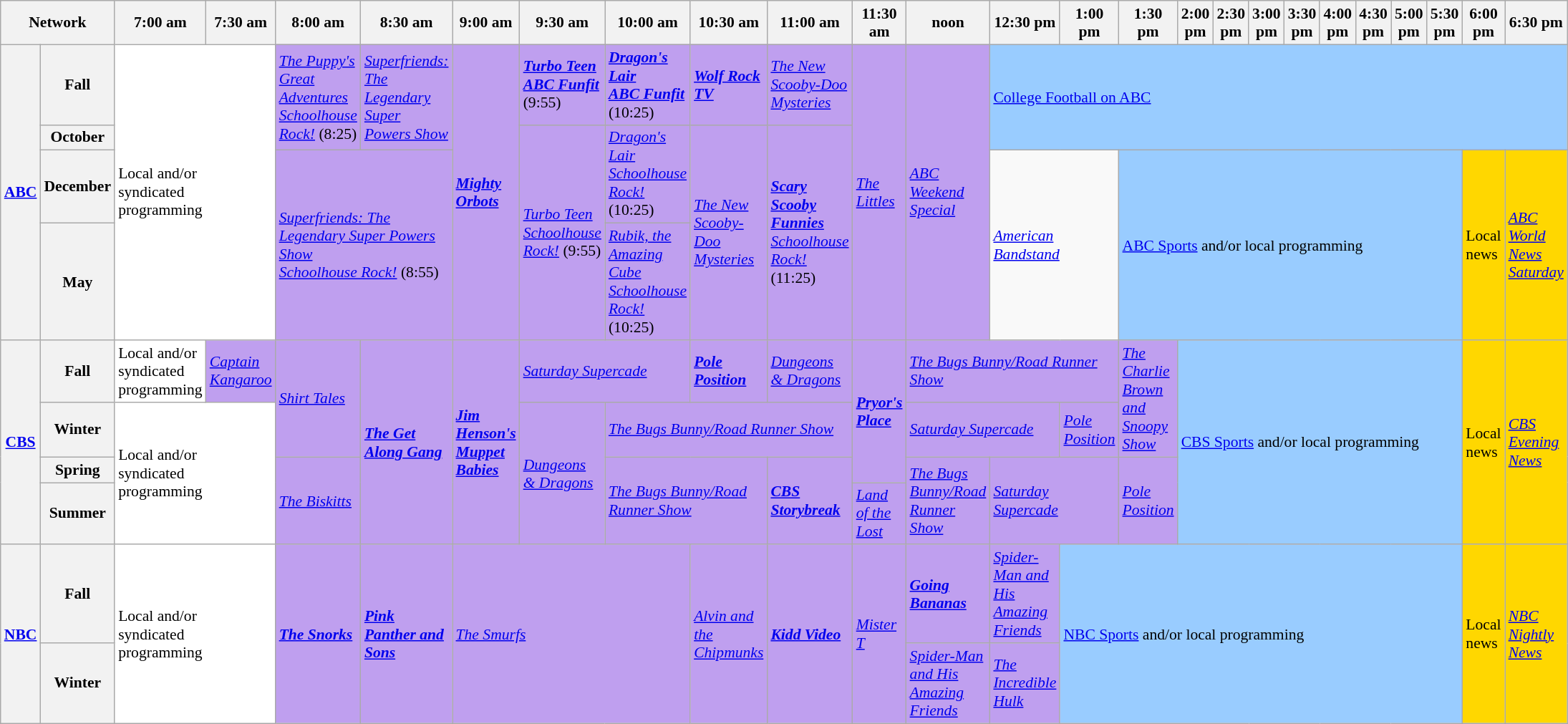<table class=wikitable style="font-size:90%">
<tr>
<th width="1.5%" bgcolor="#C0C0C0" colspan="2">Network</th>
<th width="4%" bgcolor="#C0C0C0">7:00 am</th>
<th width="4%" bgcolor="#C0C0C0">7:30 am</th>
<th width="4%" bgcolor="#C0C0C0">8:00 am</th>
<th width="4%" bgcolor="#C0C0C0">8:30 am</th>
<th width="4%" bgcolor="#C0C0C0">9:00 am</th>
<th width="4%" bgcolor="#C0C0C0">9:30 am</th>
<th width="4%" bgcolor="#C0C0C0">10:00 am</th>
<th width="4%" bgcolor="#C0C0C0">10:30 am</th>
<th width="4%" bgcolor="#C0C0C0">11:00 am</th>
<th width="4%" bgcolor="#C0C0C0">11:30 am</th>
<th width="4%" bgcolor="#C0C0C0">noon</th>
<th width="4%" bgcolor="#C0C0C0">12:30 pm</th>
<th width="4%" bgcolor="#C0C0C0">1:00 pm</th>
<th width="4%" bgcolor="#C0C0C0">1:30 pm</th>
<th width="4%" bgcolor="#C0C0C0">2:00 pm</th>
<th width="4%" bgcolor="#C0C0C0">2:30 pm</th>
<th width="4%" bgcolor="#C0C0C0">3:00 pm</th>
<th width="4%" bgcolor="#C0C0C0">3:30 pm</th>
<th width="4%" bgcolor="#C0C0C0">4:00 pm</th>
<th width="4%" bgcolor="#C0C0C0">4:30 pm</th>
<th width="4%" bgcolor="#C0C0C0">5:00 pm</th>
<th width="4%" bgcolor="#C0C0C0">5:30 pm</th>
<th width="4%" bgcolor="#C0C0C0">6:00 pm</th>
<th width="4%" bgcolor="#C0C0C0">6:30 pm</th>
</tr>
<tr>
<th bgcolor="#C0C0C0" rowspan="4"><a href='#'>ABC</a></th>
<th>Fall</th>
<td bgcolor="white" colspan="2" rowspan="4">Local and/or<br>syndicated<br>programming</td>
<td bgcolor="bf9fef" rowspan="2"><em><a href='#'>The Puppy's Great Adventures</a></em><br><em><a href='#'>Schoolhouse Rock!</a></em> (8:25)</td>
<td bgcolor="bf9fef" rowspan="2"><em><a href='#'>Superfriends: The Legendary Super Powers Show</a></em></td>
<td bgcolor="bf9fef" rowspan="4"><strong><em><a href='#'>Mighty Orbots</a></em></strong></td>
<td bgcolor="bf9fef" rowspan="1"><strong><em><a href='#'>Turbo Teen</a></em></strong><br><strong><em><a href='#'>ABC Funfit</a></em></strong> (9:55)</td>
<td bgcolor="bf9fef" rowspan="1"><strong><em><a href='#'>Dragon's Lair</a></em></strong><br><strong><em><a href='#'>ABC Funfit</a></em></strong> (10:25)</td>
<td bgcolor="bf9fef" rowspan="1"><strong><em><a href='#'>Wolf Rock TV</a></em></strong></td>
<td bgcolor="bf9fef" rowspan="1"><em><a href='#'>The New Scooby-Doo Mysteries</a></em></td>
<td bgcolor="bf9fef" rowspan="4"><em><a href='#'>The Littles</a></em></td>
<td bgcolor="bf9fef" rowspan="4"><em><a href='#'>ABC Weekend Special</a></em></td>
<td bgcolor="99ccff" colspan="13"rowspan="2"><a href='#'>College Football on ABC</a></td>
</tr>
<tr>
<th>October</th>
<td bgcolor="bf9fef" rowspan="3"><em><a href='#'>Turbo Teen</a></em><br><em><a href='#'>Schoolhouse Rock!</a></em> (9:55)</td>
<td bgcolor="bf9fef" rowspan="2"><em><a href='#'>Dragon's Lair</a></em><br><em><a href='#'>Schoolhouse Rock!</a></em> (10:25)</td>
<td bgcolor="bf9fef" rowspan="3"><em><a href='#'>The New Scooby-Doo Mysteries</a></em></td>
<td bgcolor="bf9fef" rowspan="3"><strong><em><a href='#'>Scary Scooby Funnies</a></em></strong><br><em><a href='#'>Schoolhouse Rock!</a></em> (11:25)</td>
</tr>
<tr>
<th>December</th>
<td bgcolor="bf9fef" colspan="2"rowspan="2"><em><a href='#'>Superfriends: The Legendary Super Powers Show</a></em><br><em><a href='#'>Schoolhouse Rock!</a></em> (8:55)</td>
<td colspan="2"rowspan="2"><em><a href='#'>American Bandstand</a></em></td>
<td bgcolor="99ccff" colspan="9"rowspan="2"><a href='#'>ABC Sports</a> and/or local programming</td>
<td bgcolor="gold" rowspan="2">Local news</td>
<td bgcolor="gold" rowspan="2"><em><a href='#'>ABC World News Saturday</a></em></td>
</tr>
<tr>
<th>May</th>
<td bgcolor="bf9fef" rowspan="1"><em><a href='#'>Rubik, the Amazing Cube</a></em> <br><em><a href='#'>Schoolhouse Rock!</a></em> (10:25)</td>
</tr>
<tr>
<th bgcolor="#C0C0C0" rowspan="4"><a href='#'>CBS</a></th>
<th>Fall</th>
<td bgcolor="white" colspan="1" rowspan="1">Local and/or<br>syndicated<br>programming</td>
<td bgcolor="bf9fef" rowspan="1"><em><a href='#'>Captain Kangaroo</a></em></td>
<td bgcolor="bf9fef" rowspan="2"><em><a href='#'>Shirt Tales</a></em> </td>
<td bgcolor="bf9fef" rowspan="4"><strong><em><a href='#'>The Get Along Gang</a></em></strong></td>
<td bgcolor="bf9fef" rowspan="4"><strong><em><a href='#'>Jim Henson's Muppet Babies</a></em></strong></td>
<td bgcolor="bf9fef" colspan="2" rowspan="1"><em><a href='#'>Saturday Supercade</a></em></td>
<td bgcolor="bf9fef" rowspan="1"><strong><em><a href='#'>Pole Position</a></em></strong></td>
<td bgcolor="bf9fef" rowspan="1"><em><a href='#'>Dungeons & Dragons</a></em></td>
<td bgcolor="bf9fef" rowspan="3"><strong><em><a href='#'>Pryor's Place</a></em></strong></td>
<td bgcolor="bf9fef" colspan="3" rowspan="1"><em><a href='#'>The Bugs Bunny/Road Runner Show</a></em></td>
<td bgcolor="bf9fef" rowspan="2"><em><a href='#'>The Charlie Brown and Snoopy Show</a></em></td>
<td bgcolor="99ccff" colspan="8"rowspan="4"><a href='#'>CBS Sports</a> and/or local programming</td>
<td bgcolor="gold" rowspan="4">Local news</td>
<td bgcolor="gold" rowspan="4"><em><a href='#'>CBS Evening News</a></em></td>
</tr>
<tr>
<th>Winter</th>
<td bgcolor="white" colspan="2" rowspan="3">Local and/or<br>syndicated<br>programming</td>
<td bgcolor="bf9fef" rowspan="3"><em><a href='#'>Dungeons & Dragons</a></em></td>
<td bgcolor="bf9fef" colspan="3" rowspan="1"><em><a href='#'>The Bugs Bunny/Road Runner Show</a></em></td>
<td bgcolor="bf9fef" colspan="2" rowspan="1"><em><a href='#'>Saturday Supercade</a></em></td>
<td bgcolor="bf9fef" rowspan="1"><em><a href='#'>Pole Position</a></em></td>
</tr>
<tr>
<th>Spring</th>
<td bgcolor="bf9fef" rowspan="2"><em><a href='#'>The Biskitts</a></em></td>
<td bgcolor="bf9fef" colspan="2" rowspan="2"><em><a href='#'>The Bugs Bunny/Road Runner Show</a></em></td>
<td bgcolor="bf9fef" rowspan="2"><strong><em><a href='#'>CBS Storybreak</a></em></strong></td>
<td bgcolor="bf9fef" rowspan="2"><em><a href='#'>The Bugs Bunny/Road Runner Show</a></em></td>
<td bgcolor="bf9fef" colspan="2" rowspan="2"><em><a href='#'>Saturday Supercade</a></em></td>
<td bgcolor="bf9fef" rowspan="2"><em><a href='#'>Pole Position</a></em></td>
</tr>
<tr>
<th>Summer</th>
<td bgcolor="bf9fef" rowspan="1"><em><a href='#'>Land of the Lost</a></em> </td>
</tr>
<tr>
<th bgcolor="#C0C0C0" rowspan="2"><a href='#'>NBC</a></th>
<th>Fall</th>
<td bgcolor="white" rowspan="2"colspan="2">Local and/or<br>syndicated<br>programming</td>
<td bgcolor="bf9fef"rowspan="2"><strong><em><a href='#'>The Snorks</a></em></strong></td>
<td bgcolor="bf9fef"rowspan="2"><strong><em><a href='#'>Pink Panther and Sons</a></em></strong></td>
<td bgcolor="bf9fef"rowspan="2"colspan="3"><em><a href='#'>The Smurfs</a></em></td>
<td bgcolor="bf9fef"rowspan="2"><em><a href='#'>Alvin and the Chipmunks</a></em></td>
<td bgcolor="bf9fef"rowspan="2"><strong><em><a href='#'>Kidd Video</a></em></strong></td>
<td bgcolor="bf9fef"rowspan="2"><em><a href='#'>Mister T</a></em></td>
<td bgcolor="bf9fef"rowspan="1"><strong><em><a href='#'>Going Bananas</a></em></strong></td>
<td bgcolor="bf9fef"rowspan="1"><em><a href='#'>Spider-Man and His Amazing Friends</a></em> </td>
<td bgcolor="99ccff" rowspan="2"colspan="10"><a href='#'>NBC Sports</a> and/or local programming</td>
<td bgcolor="gold"rowspan="2">Local news</td>
<td bgcolor="gold"rowspan="2"><em><a href='#'>NBC Nightly News</a></em></td>
</tr>
<tr>
<th>Winter</th>
<td bgcolor="bf9fef"rowspan="1"><em><a href='#'>Spider-Man and His Amazing Friends</a></em> </td>
<td bgcolor="bf9fef"rowspan="1"><em><a href='#'>The Incredible Hulk</a></em> </td>
</tr>
</table>
